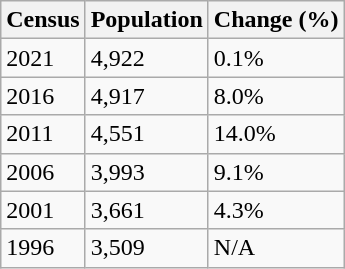<table class="wikitable">
<tr>
<th>Census</th>
<th>Population</th>
<th>Change (%)</th>
</tr>
<tr>
<td>2021</td>
<td>4,922</td>
<td> 0.1%</td>
</tr>
<tr>
<td>2016</td>
<td>4,917</td>
<td> 8.0%</td>
</tr>
<tr>
<td>2011</td>
<td>4,551</td>
<td> 14.0%</td>
</tr>
<tr>
<td>2006</td>
<td>3,993</td>
<td> 9.1%</td>
</tr>
<tr>
<td>2001</td>
<td>3,661</td>
<td> 4.3%</td>
</tr>
<tr>
<td>1996</td>
<td>3,509</td>
<td>N/A</td>
</tr>
</table>
